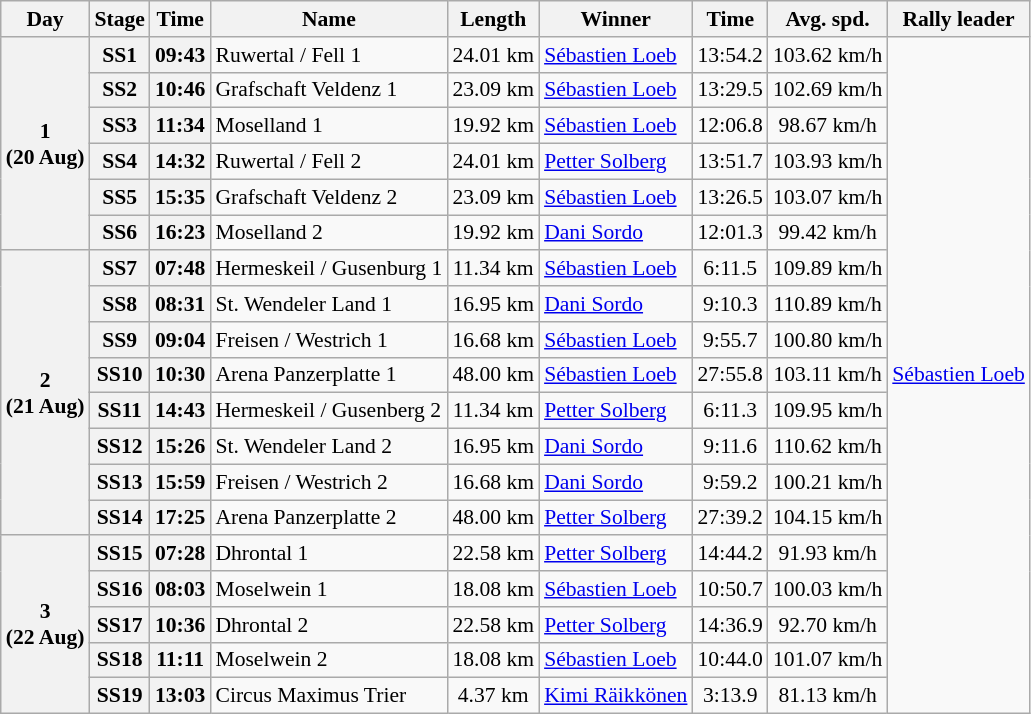<table class="wikitable" style="text-align: center; font-size: 90%; max-width: 950px;">
<tr>
<th>Day</th>
<th>Stage</th>
<th>Time</th>
<th>Name</th>
<th>Length</th>
<th>Winner</th>
<th>Time</th>
<th>Avg. spd.</th>
<th>Rally leader</th>
</tr>
<tr>
<th rowspan=6>1<br>(20 Aug)</th>
<th>SS1</th>
<th>09:43</th>
<td align=left>Ruwertal / Fell 1</td>
<td>24.01 km</td>
<td align=left> <a href='#'>Sébastien Loeb</a></td>
<td>13:54.2</td>
<td>103.62 km/h</td>
<td rowspan=19 align=left> <a href='#'>Sébastien Loeb</a></td>
</tr>
<tr>
<th>SS2</th>
<th>10:46</th>
<td align=left>Grafschaft Veldenz 1</td>
<td>23.09 km</td>
<td align=left> <a href='#'>Sébastien Loeb</a></td>
<td>13:29.5</td>
<td>102.69 km/h</td>
</tr>
<tr>
<th>SS3</th>
<th>11:34</th>
<td align=left>Moselland 1</td>
<td>19.92 km</td>
<td align=left> <a href='#'>Sébastien Loeb</a></td>
<td>12:06.8</td>
<td>98.67 km/h</td>
</tr>
<tr>
<th>SS4</th>
<th>14:32</th>
<td align=left>Ruwertal / Fell 2</td>
<td>24.01 km</td>
<td align=left> <a href='#'>Petter Solberg</a></td>
<td>13:51.7</td>
<td>103.93 km/h</td>
</tr>
<tr>
<th>SS5</th>
<th>15:35</th>
<td align=left>Grafschaft Veldenz 2</td>
<td>23.09 km</td>
<td align=left> <a href='#'>Sébastien Loeb</a></td>
<td>13:26.5</td>
<td>103.07 km/h</td>
</tr>
<tr>
<th>SS6</th>
<th>16:23</th>
<td align=left>Moselland 2</td>
<td>19.92 km</td>
<td align=left> <a href='#'>Dani Sordo</a></td>
<td>12:01.3</td>
<td>99.42 km/h</td>
</tr>
<tr>
<th rowspan=8>2<br>(21 Aug)</th>
<th>SS7</th>
<th>07:48</th>
<td align=left>Hermeskeil / Gusenburg 1</td>
<td>11.34 km</td>
<td align=left> <a href='#'>Sébastien Loeb</a></td>
<td>6:11.5</td>
<td>109.89 km/h</td>
</tr>
<tr>
<th>SS8</th>
<th>08:31</th>
<td align=left>St. Wendeler Land 1</td>
<td>16.95 km</td>
<td align=left> <a href='#'>Dani Sordo</a></td>
<td>9:10.3</td>
<td>110.89 km/h</td>
</tr>
<tr>
<th>SS9</th>
<th>09:04</th>
<td align=left>Freisen / Westrich 1</td>
<td>16.68 km</td>
<td align=left> <a href='#'>Sébastien Loeb</a></td>
<td>9:55.7</td>
<td>100.80 km/h</td>
</tr>
<tr>
<th>SS10</th>
<th>10:30</th>
<td align=left>Arena Panzerplatte 1</td>
<td>48.00 km</td>
<td align=left> <a href='#'>Sébastien Loeb</a></td>
<td>27:55.8</td>
<td>103.11 km/h</td>
</tr>
<tr>
<th>SS11</th>
<th>14:43</th>
<td align=left>Hermeskeil / Gusenberg 2</td>
<td>11.34 km</td>
<td align=left> <a href='#'>Petter Solberg</a></td>
<td>6:11.3</td>
<td>109.95 km/h</td>
</tr>
<tr>
<th>SS12</th>
<th>15:26</th>
<td align=left>St. Wendeler Land 2</td>
<td>16.95 km</td>
<td align=left> <a href='#'>Dani Sordo</a></td>
<td>9:11.6</td>
<td>110.62 km/h</td>
</tr>
<tr>
<th>SS13</th>
<th>15:59</th>
<td align=left>Freisen / Westrich 2</td>
<td>16.68 km</td>
<td align=left> <a href='#'>Dani Sordo</a></td>
<td>9:59.2</td>
<td>100.21 km/h</td>
</tr>
<tr>
<th>SS14</th>
<th>17:25</th>
<td align=left>Arena Panzerplatte 2</td>
<td>48.00 km</td>
<td align=left> <a href='#'>Petter Solberg</a></td>
<td>27:39.2</td>
<td>104.15 km/h</td>
</tr>
<tr>
<th rowspan=5>3<br>(22 Aug)</th>
<th>SS15</th>
<th>07:28</th>
<td align=left>Dhrontal 1</td>
<td>22.58 km</td>
<td align=left> <a href='#'>Petter Solberg</a></td>
<td>14:44.2</td>
<td>91.93 km/h</td>
</tr>
<tr>
<th>SS16</th>
<th>08:03</th>
<td align=left>Moselwein 1</td>
<td>18.08 km</td>
<td align=left> <a href='#'>Sébastien Loeb</a></td>
<td>10:50.7</td>
<td>100.03 km/h</td>
</tr>
<tr>
<th>SS17</th>
<th>10:36</th>
<td align=left>Dhrontal 2</td>
<td>22.58 km</td>
<td align=left> <a href='#'>Petter Solberg</a></td>
<td>14:36.9</td>
<td>92.70 km/h</td>
</tr>
<tr>
<th>SS18</th>
<th>11:11</th>
<td align=left>Moselwein 2</td>
<td>18.08 km</td>
<td align=left>  <a href='#'>Sébastien Loeb</a></td>
<td>10:44.0</td>
<td>101.07 km/h</td>
</tr>
<tr>
<th>SS19</th>
<th>13:03</th>
<td align=left>Circus Maximus Trier</td>
<td>4.37 km</td>
<td align=left> <a href='#'>Kimi Räikkönen</a></td>
<td>3:13.9</td>
<td>81.13 km/h</td>
</tr>
</table>
